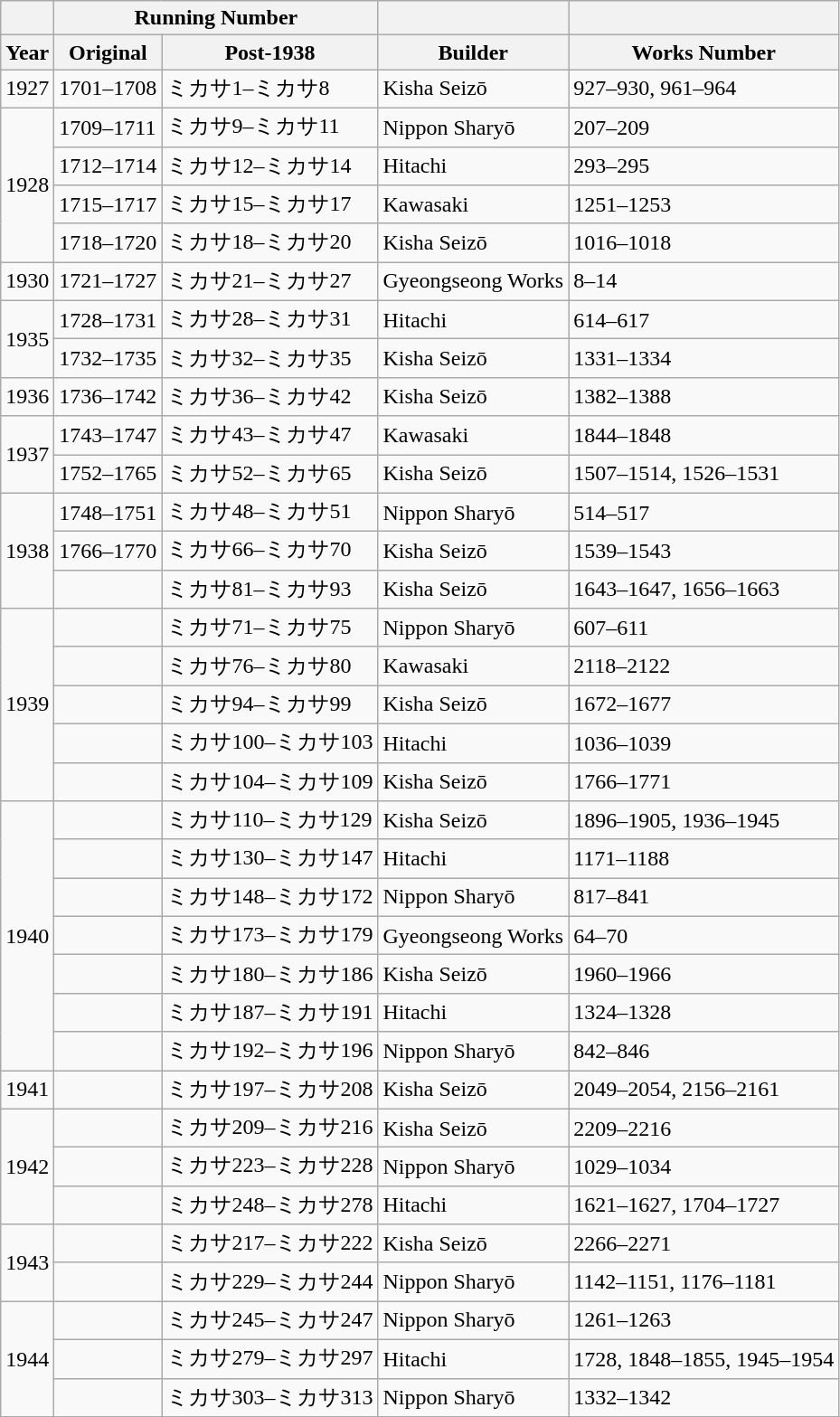<table class="wikitable">
<tr>
<th></th>
<th colspan="2">Running Number</th>
<th></th>
<th></th>
</tr>
<tr>
<th>Year</th>
<th>Original</th>
<th>Post-1938</th>
<th>Builder</th>
<th>Works Number</th>
</tr>
<tr>
<td>1927</td>
<td>1701–1708</td>
<td>ミカサ1–ミカサ8</td>
<td>Kisha Seizō</td>
<td>927–930, 961–964</td>
</tr>
<tr>
<td rowspan="4">1928</td>
<td>1709–1711</td>
<td>ミカサ9–ミカサ11</td>
<td>Nippon Sharyō</td>
<td>207–209</td>
</tr>
<tr>
<td>1712–1714</td>
<td>ミカサ12–ミカサ14</td>
<td>Hitachi</td>
<td>293–295</td>
</tr>
<tr>
<td>1715–1717</td>
<td>ミカサ15–ミカサ17</td>
<td>Kawasaki</td>
<td>1251–1253</td>
</tr>
<tr>
<td>1718–1720</td>
<td>ミカサ18–ミカサ20</td>
<td>Kisha Seizō</td>
<td>1016–1018</td>
</tr>
<tr>
<td>1930</td>
<td>1721–1727</td>
<td>ミカサ21–ミカサ27</td>
<td>Gyeongseong Works</td>
<td>8–14</td>
</tr>
<tr>
<td rowspan="2">1935</td>
<td>1728–1731</td>
<td>ミカサ28–ミカサ31</td>
<td>Hitachi</td>
<td>614–617</td>
</tr>
<tr>
<td>1732–1735</td>
<td>ミカサ32–ミカサ35</td>
<td>Kisha Seizō</td>
<td>1331–1334</td>
</tr>
<tr>
<td>1936</td>
<td>1736–1742</td>
<td>ミカサ36–ミカサ42</td>
<td>Kisha Seizō</td>
<td>1382–1388</td>
</tr>
<tr>
<td rowspan="2">1937</td>
<td>1743–1747</td>
<td>ミカサ43–ミカサ47</td>
<td>Kawasaki</td>
<td>1844–1848</td>
</tr>
<tr>
<td>1752–1765</td>
<td>ミカサ52–ミカサ65</td>
<td>Kisha Seizō</td>
<td>1507–1514, 1526–1531</td>
</tr>
<tr>
<td rowspan="3">1938</td>
<td>1748–1751</td>
<td>ミカサ48–ミカサ51</td>
<td>Nippon Sharyō</td>
<td>514–517</td>
</tr>
<tr>
<td>1766–1770</td>
<td>ミカサ66–ミカサ70</td>
<td>Kisha Seizō</td>
<td>1539–1543</td>
</tr>
<tr>
<td></td>
<td>ミカサ81–ミカサ93</td>
<td>Kisha Seizō</td>
<td>1643–1647, 1656–1663</td>
</tr>
<tr>
<td rowspan="5">1939</td>
<td></td>
<td>ミカサ71–ミカサ75</td>
<td>Nippon Sharyō</td>
<td>607–611</td>
</tr>
<tr>
<td></td>
<td>ミカサ76–ミカサ80</td>
<td>Kawasaki</td>
<td>2118–2122</td>
</tr>
<tr>
<td></td>
<td>ミカサ94–ミカサ99</td>
<td>Kisha Seizō</td>
<td>1672–1677</td>
</tr>
<tr>
<td></td>
<td>ミカサ100–ミカサ103</td>
<td>Hitachi</td>
<td>1036–1039</td>
</tr>
<tr>
<td></td>
<td>ミカサ104–ミカサ109</td>
<td>Kisha Seizō</td>
<td>1766–1771</td>
</tr>
<tr>
<td rowspan="7">1940</td>
<td></td>
<td>ミカサ110–ミカサ129</td>
<td>Kisha Seizō</td>
<td>1896–1905, 1936–1945</td>
</tr>
<tr>
<td></td>
<td>ミカサ130–ミカサ147</td>
<td>Hitachi</td>
<td>1171–1188</td>
</tr>
<tr>
<td></td>
<td>ミカサ148–ミカサ172</td>
<td>Nippon Sharyō</td>
<td>817–841</td>
</tr>
<tr>
<td></td>
<td>ミカサ173–ミカサ179</td>
<td>Gyeongseong Works</td>
<td>64–70</td>
</tr>
<tr>
<td></td>
<td>ミカサ180–ミカサ186</td>
<td>Kisha Seizō</td>
<td>1960–1966</td>
</tr>
<tr>
<td></td>
<td>ミカサ187–ミカサ191</td>
<td>Hitachi</td>
<td>1324–1328</td>
</tr>
<tr>
<td></td>
<td>ミカサ192–ミカサ196</td>
<td>Nippon Sharyō</td>
<td>842–846</td>
</tr>
<tr>
<td>1941</td>
<td></td>
<td>ミカサ197–ミカサ208</td>
<td>Kisha Seizō</td>
<td>2049–2054, 2156–2161</td>
</tr>
<tr>
<td rowspan="3">1942</td>
<td></td>
<td>ミカサ209–ミカサ216</td>
<td>Kisha Seizō</td>
<td>2209–2216</td>
</tr>
<tr>
<td></td>
<td>ミカサ223–ミカサ228</td>
<td>Nippon Sharyō</td>
<td>1029–1034</td>
</tr>
<tr>
<td></td>
<td>ミカサ248–ミカサ278</td>
<td>Hitachi</td>
<td>1621–1627, 1704–1727</td>
</tr>
<tr>
<td rowspan="2">1943</td>
<td></td>
<td>ミカサ217–ミカサ222</td>
<td>Kisha Seizō</td>
<td>2266–2271</td>
</tr>
<tr>
<td></td>
<td>ミカサ229–ミカサ244</td>
<td>Nippon Sharyō</td>
<td>1142–1151, 1176–1181</td>
</tr>
<tr>
<td rowspan="3">1944</td>
<td></td>
<td>ミカサ245–ミカサ247</td>
<td>Nippon Sharyō</td>
<td>1261–1263</td>
</tr>
<tr>
<td></td>
<td>ミカサ279–ミカサ297</td>
<td>Hitachi</td>
<td>1728, 1848–1855, 1945–1954</td>
</tr>
<tr>
<td></td>
<td>ミカサ303–ミカサ313</td>
<td>Nippon Sharyō</td>
<td>1332–1342</td>
</tr>
</table>
